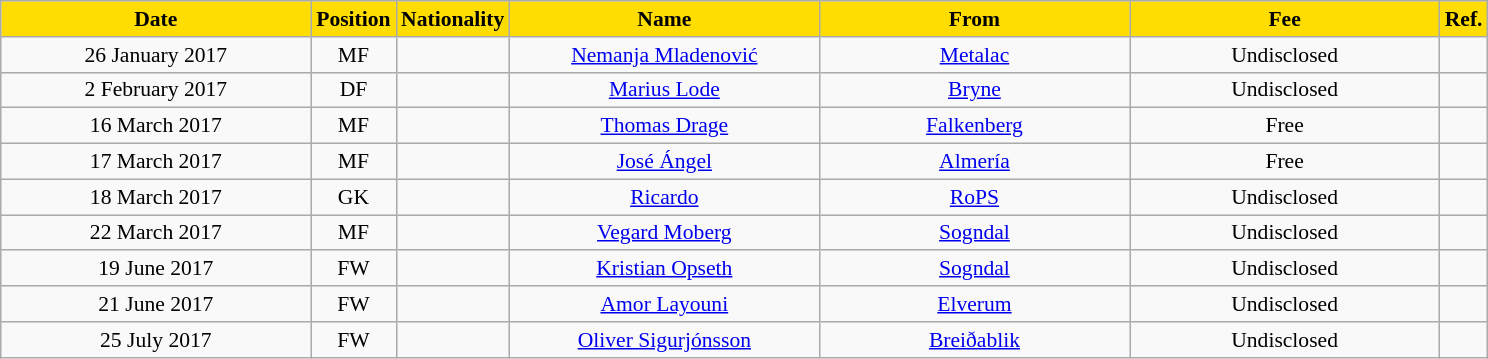<table class="wikitable"  style="text-align:center; font-size:90%; ">
<tr>
<th style="background:#FFDD00; color:black; width:200px;">Date</th>
<th style="background:#FFDD00; color:black; width:50px;">Position</th>
<th style="background:#FFDD00; color:black; width:50px;">Nationality</th>
<th style="background:#FFDD00; color:black; width:200px;">Name</th>
<th style="background:#FFDD00; color:black; width:200px;">From</th>
<th style="background:#FFDD00; color:black; width:200px;">Fee</th>
<th style="background:#FFDD00; color:black; width:25px;">Ref.</th>
</tr>
<tr>
<td>26 January 2017</td>
<td>MF</td>
<td></td>
<td><a href='#'>Nemanja Mladenović</a></td>
<td><a href='#'>Metalac</a></td>
<td>Undisclosed</td>
<td></td>
</tr>
<tr>
<td>2 February 2017</td>
<td>DF</td>
<td></td>
<td><a href='#'>Marius Lode</a></td>
<td><a href='#'>Bryne</a></td>
<td>Undisclosed</td>
<td></td>
</tr>
<tr>
<td>16 March 2017</td>
<td>MF</td>
<td></td>
<td><a href='#'>Thomas Drage</a></td>
<td><a href='#'>Falkenberg</a></td>
<td>Free</td>
<td></td>
</tr>
<tr>
<td>17 March 2017</td>
<td>MF</td>
<td></td>
<td><a href='#'>José Ángel</a></td>
<td><a href='#'>Almería</a></td>
<td>Free</td>
<td></td>
</tr>
<tr>
<td>18 March 2017</td>
<td>GK</td>
<td></td>
<td><a href='#'>Ricardo</a></td>
<td><a href='#'>RoPS</a></td>
<td>Undisclosed</td>
<td></td>
</tr>
<tr>
<td>22 March 2017</td>
<td>MF</td>
<td></td>
<td><a href='#'>Vegard Moberg</a></td>
<td><a href='#'>Sogndal</a></td>
<td>Undisclosed</td>
<td></td>
</tr>
<tr>
<td>19 June 2017</td>
<td>FW</td>
<td></td>
<td><a href='#'>Kristian Opseth</a></td>
<td><a href='#'>Sogndal</a></td>
<td>Undisclosed</td>
<td></td>
</tr>
<tr>
<td>21 June 2017</td>
<td>FW</td>
<td></td>
<td><a href='#'>Amor Layouni</a></td>
<td><a href='#'>Elverum</a></td>
<td>Undisclosed</td>
<td></td>
</tr>
<tr>
<td>25 July 2017</td>
<td>FW</td>
<td></td>
<td><a href='#'>Oliver Sigurjónsson</a></td>
<td><a href='#'>Breiðablik</a></td>
<td>Undisclosed</td>
<td></td>
</tr>
</table>
